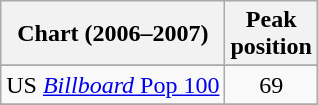<table class="wikitable sortable">
<tr>
<th>Chart (2006–2007)</th>
<th>Peak<br>position</th>
</tr>
<tr>
</tr>
<tr>
</tr>
<tr>
</tr>
<tr>
<td>US <a href='#'><em>Billboard</em> Pop 100</a></td>
<td style="text-align:center;">69</td>
</tr>
<tr>
</tr>
</table>
